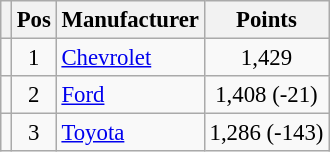<table class="wikitable" style="font-size: 95%;">
<tr>
<th></th>
<th>Pos</th>
<th>Manufacturer</th>
<th>Points</th>
</tr>
<tr>
<td align="left"></td>
<td style="text-align:center;">1</td>
<td><a href='#'>Chevrolet</a></td>
<td style="text-align:center;">1,429</td>
</tr>
<tr>
<td align="left"></td>
<td style="text-align:center;">2</td>
<td><a href='#'>Ford</a></td>
<td style="text-align:center;">1,408 (-21)</td>
</tr>
<tr>
<td align="left"></td>
<td style="text-align:center;">3</td>
<td><a href='#'>Toyota</a></td>
<td style="text-align:center;">1,286 (-143)</td>
</tr>
</table>
